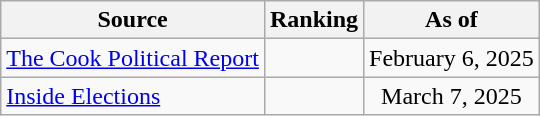<table class="wikitable" style="text-align:center">
<tr>
<th>Source</th>
<th>Ranking</th>
<th>As of</th>
</tr>
<tr>
<td align=left><a href='#'>The Cook Political Report</a></td>
<td></td>
<td>February 6, 2025</td>
</tr>
<tr>
<td align=left><a href='#'>Inside Elections</a></td>
<td></td>
<td>March 7, 2025</td>
</tr>
</table>
